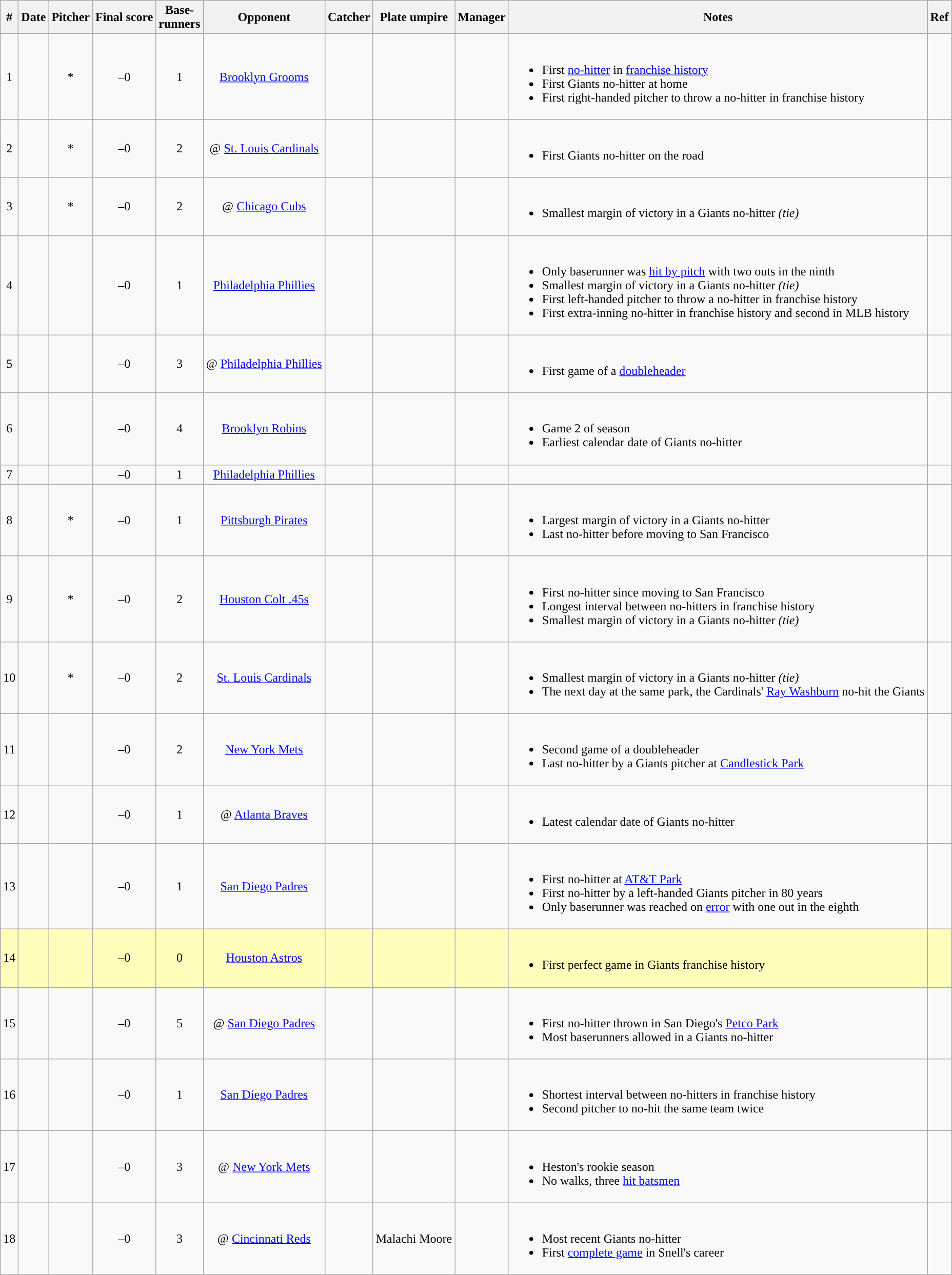<table class="wikitable sortable" style="text-align:center" border="1">
<tr>
<th>#</th>
<th>Date</th>
<th>Pitcher</th>
<th>Final score</th>
<th>Base-<br>runners</th>
<th>Opponent</th>
<th>Catcher</th>
<th>Plate umpire</th>
<th>Manager</th>
<th class="unsortable">Notes</th>
<th class="unsortable">Ref</th>
</tr>
<tr>
<td>1</td>
<td></td>
<td>*</td>
<td>–0</td>
<td>1</td>
<td><a href='#'>Brooklyn Grooms</a></td>
<td></td>
<td></td>
<td></td>
<td align="left"><br><ul><li>First <a href='#'>no-hitter</a> in <a href='#'>franchise history</a></li><li>First Giants no-hitter at home</li><li>First right-handed pitcher to throw a no-hitter in franchise history</li></ul></td>
<td></td>
</tr>
<tr>
<td>2</td>
<td></td>
<td>* </td>
<td>–0</td>
<td>2</td>
<td>@ <a href='#'>St. Louis Cardinals</a></td>
<td></td>
<td></td>
<td></td>
<td align="left"><br><ul><li>First Giants no-hitter on the road</li></ul></td>
<td></td>
</tr>
<tr>
<td>3</td>
<td></td>
<td>* </td>
<td>–0</td>
<td>2</td>
<td>@ <a href='#'>Chicago Cubs</a></td>
<td> </td>
<td></td>
<td> </td>
<td align="left"><br><ul><li>Smallest margin of victory in a Giants no-hitter <em>(tie)</em></li></ul></td>
<td></td>
</tr>
<tr>
<td>4</td>
<td></td>
<td></td>
<td>–0 </td>
<td>1</td>
<td><a href='#'>Philadelphia Phillies</a></td>
<td> </td>
<td> </td>
<td> </td>
<td align="left"><br><ul><li>Only baserunner was <a href='#'>hit by pitch</a> with two outs in the ninth</li><li>Smallest margin of victory in a Giants no-hitter <em>(tie)</em></li><li>First left-handed pitcher to throw a no-hitter in franchise history</li><li>First extra-inning no-hitter in franchise history and second in MLB history</li></ul></td>
<td></td>
</tr>
<tr>
<td>5</td>
<td></td>
<td></td>
<td>–0</td>
<td>3</td>
<td>@ <a href='#'>Philadelphia Phillies</a></td>
<td> </td>
<td></td>
<td> </td>
<td align="left"><br><ul><li>First game of a <a href='#'>doubleheader</a></li></ul></td>
<td></td>
</tr>
<tr>
<td>6</td>
<td></td>
<td></td>
<td>–0</td>
<td>4</td>
<td><a href='#'>Brooklyn Robins</a></td>
<td> </td>
<td> </td>
<td> </td>
<td align="left"><br><ul><li>Game 2 of season</li><li>Earliest calendar date of Giants no-hitter</li></ul></td>
<td></td>
</tr>
<tr>
<td>7</td>
<td></td>
<td></td>
<td>–0</td>
<td>1</td>
<td><a href='#'>Philadelphia Phillies</a></td>
<td></td>
<td></td>
<td> </td>
<td align="left"></td>
<td></td>
</tr>
<tr>
<td>8</td>
<td></td>
<td>*</td>
<td>–0</td>
<td>1</td>
<td><a href='#'>Pittsburgh Pirates</a></td>
<td></td>
<td></td>
<td> </td>
<td align="left"><br><ul><li>Largest margin of victory in a Giants no-hitter</li><li>Last no-hitter before moving to San Francisco</li></ul></td>
<td></td>
</tr>
<tr>
<td>9</td>
<td></td>
<td>*</td>
<td>–0</td>
<td>2</td>
<td><a href='#'>Houston Colt .45s</a></td>
<td></td>
<td></td>
<td></td>
<td align="left"><br><ul><li>First no-hitter since moving to San Francisco</li><li>Longest interval between no-hitters in franchise history</li><li>Smallest margin of victory in a Giants no-hitter <em>(tie)</em></li></ul></td>
<td></td>
</tr>
<tr>
<td>10</td>
<td></td>
<td>*</td>
<td>–0</td>
<td>2</td>
<td><a href='#'>St. Louis Cardinals</a></td>
<td></td>
<td></td>
<td></td>
<td align="left"><br><ul><li>Smallest margin of victory in a Giants no-hitter <em>(tie)</em></li><li>The next day at the same park, the Cardinals' <a href='#'>Ray Washburn</a> no-hit the Giants</li></ul></td>
<td></td>
</tr>
<tr>
<td>11</td>
<td></td>
<td></td>
<td>–0</td>
<td>2</td>
<td><a href='#'>New York Mets</a></td>
<td></td>
<td></td>
<td></td>
<td align="left"><br><ul><li>Second game of a doubleheader</li><li>Last no-hitter by a Giants pitcher at <a href='#'>Candlestick Park</a></li></ul></td>
<td></td>
</tr>
<tr>
<td>12</td>
<td></td>
<td></td>
<td>–0</td>
<td>1</td>
<td>@ <a href='#'>Atlanta Braves</a></td>
<td></td>
<td></td>
<td></td>
<td align="left"><br><ul><li>Latest calendar date of Giants no-hitter</li></ul></td>
<td></td>
</tr>
<tr>
<td>13</td>
<td></td>
<td></td>
<td>–0</td>
<td>1</td>
<td><a href='#'>San Diego Padres</a></td>
<td></td>
<td></td>
<td> </td>
<td align="left"><br><ul><li>First no-hitter at <a href='#'>AT&T Park</a></li><li>First no-hitter by a left-handed Giants pitcher in 80 years</li><li>Only baserunner was reached on <a href='#'>error</a> with one out in the eighth</li></ul></td>
<td></td>
</tr>
<tr bgcolor="#ffffbb">
<td>14</td>
<td></td>
<td></td>
<td>–0</td>
<td>0</td>
<td><a href='#'>Houston Astros</a></td>
<td> </td>
<td></td>
<td> </td>
<td align="left"><br><ul><li>First perfect game in Giants franchise history</li></ul></td>
<td></td>
</tr>
<tr>
<td>15</td>
<td></td>
<td> </td>
<td>–0</td>
<td>5</td>
<td>@ <a href='#'>San Diego Padres</a></td>
<td> </td>
<td></td>
<td> </td>
<td align="left"><br><ul><li>First no-hitter thrown in San Diego's <a href='#'>Petco Park</a></li><li>Most baserunners allowed in a Giants no-hitter</li></ul></td>
<td></td>
</tr>
<tr>
<td>16</td>
<td></td>
<td> </td>
<td>–0</td>
<td>1</td>
<td><a href='#'>San Diego Padres</a></td>
<td></td>
<td></td>
<td> </td>
<td align="left"><br><ul><li>Shortest interval between no-hitters in franchise history</li><li>Second pitcher to no-hit the same team twice</li></ul></td>
<td></td>
</tr>
<tr>
<td>17</td>
<td></td>
<td></td>
<td>–0</td>
<td>3</td>
<td>@ <a href='#'>New York Mets</a></td>
<td> </td>
<td> </td>
<td> </td>
<td align="left"><br><ul><li>Heston's rookie season</li><li>No walks, three <a href='#'>hit batsmen</a></li></ul></td>
<td></td>
</tr>
<tr>
<td>18</td>
<td></td>
<td></td>
<td>–0</td>
<td>3</td>
<td>@ <a href='#'>Cincinnati Reds</a></td>
<td></td>
<td sortname>Malachi Moore</td>
<td></td>
<td align="left"><br><ul><li>Most recent Giants no-hitter</li><li>First <a href='#'>complete game</a> in Snell's career</li></ul></td>
<td></td>
</tr>
</table>
